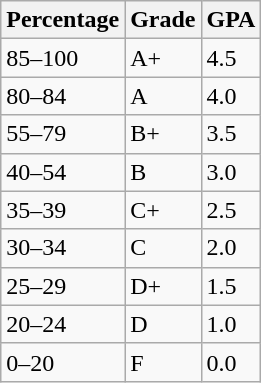<table class="wikitable">
<tr>
<th>Percentage</th>
<th>Grade</th>
<th>GPA</th>
</tr>
<tr>
<td>85–100</td>
<td>A+</td>
<td>4.5</td>
</tr>
<tr>
<td>80–84</td>
<td>A</td>
<td>4.0</td>
</tr>
<tr>
<td>55–79</td>
<td>B+</td>
<td>3.5</td>
</tr>
<tr>
<td>40–54</td>
<td>B</td>
<td>3.0</td>
</tr>
<tr>
<td>35–39</td>
<td>C+</td>
<td>2.5</td>
</tr>
<tr>
<td>30–34</td>
<td>C</td>
<td>2.0</td>
</tr>
<tr>
<td>25–29</td>
<td>D+</td>
<td>1.5</td>
</tr>
<tr>
<td>20–24</td>
<td>D</td>
<td>1.0</td>
</tr>
<tr>
<td>0–20</td>
<td>F</td>
<td>0.0</td>
</tr>
</table>
